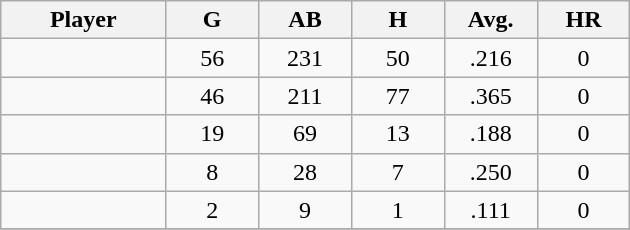<table class="wikitable sortable">
<tr>
<th bgcolor="#DDDDFF" width="16%">Player</th>
<th bgcolor="#DDDDFF" width="9%">G</th>
<th bgcolor="#DDDDFF" width="9%">AB</th>
<th bgcolor="#DDDDFF" width="9%">H</th>
<th bgcolor="#DDDDFF" width="9%">Avg.</th>
<th bgcolor="#DDDDFF" width="9%">HR</th>
</tr>
<tr align="center">
<td></td>
<td>56</td>
<td>231</td>
<td>50</td>
<td>.216</td>
<td>0</td>
</tr>
<tr align="center">
<td></td>
<td>46</td>
<td>211</td>
<td>77</td>
<td>.365</td>
<td>0</td>
</tr>
<tr align="center">
<td></td>
<td>19</td>
<td>69</td>
<td>13</td>
<td>.188</td>
<td>0</td>
</tr>
<tr align="center">
<td></td>
<td>8</td>
<td>28</td>
<td>7</td>
<td>.250</td>
<td>0</td>
</tr>
<tr align="center">
<td></td>
<td>2</td>
<td>9</td>
<td>1</td>
<td>.111</td>
<td>0</td>
</tr>
<tr align="center">
</tr>
</table>
